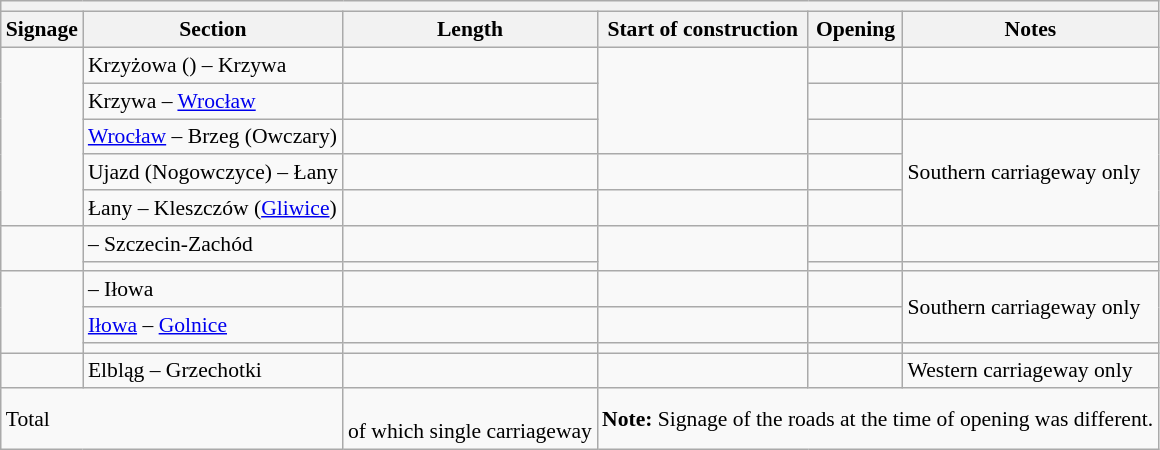<table class="wikitable mw-collapsible mw-collapsed" style="font-size: 90%;">
<tr>
<th colspan="6" style="font-size: 110%"></th>
</tr>
<tr>
<th>Signage</th>
<th>Section</th>
<th>Length</th>
<th>Start of construction</th>
<th>Opening</th>
<th>Notes</th>
</tr>
<tr>
<td rowspan="5"></td>
<td>Krzyżowa () – Krzywa</td>
<td></td>
<td rowspan="3"></td>
<td></td>
<td></td>
</tr>
<tr>
<td>Krzywa – <a href='#'>Wrocław</a></td>
<td></td>
<td></td>
<td></td>
</tr>
<tr>
<td><a href='#'>Wrocław</a> – Brzeg (Owczary)</td>
<td></td>
<td></td>
<td rowspan="3">Southern carriageway only</td>
</tr>
<tr>
<td>Ujazd (Nogowczyce) – Łany</td>
<td></td>
<td></td>
<td></td>
</tr>
<tr>
<td>Łany – Kleszczów (<a href='#'>Gliwice</a>)</td>
<td></td>
<td></td>
<td></td>
</tr>
<tr>
<td rowspan="2"></td>
<td> – Szczecin-Zachód</td>
<td></td>
<td rowspan="2"></td>
<td></td>
<td></td>
</tr>
<tr>
<td></td>
<td></td>
<td></td>
<td></td>
</tr>
<tr>
<td rowspan="3"></td>
<td> – Iłowa</td>
<td></td>
<td></td>
<td></td>
<td rowspan="2">Southern carriageway only</td>
</tr>
<tr>
<td><a href='#'>Iłowa</a> – <a href='#'>Golnice</a></td>
<td></td>
<td></td>
<td></td>
</tr>
<tr>
<td></td>
<td></td>
<td></td>
<td></td>
<td></td>
</tr>
<tr>
<td></td>
<td>Elbląg – Grzechotki</td>
<td></td>
<td></td>
<td></td>
<td>Western carriageway only</td>
</tr>
<tr>
<td colspan=2>Total</td>
<td><strong></strong><br>of which  single carriageway</td>
<td colspan="3"><strong>Note:</strong> Signage of the roads at the time of opening was different.</td>
</tr>
</table>
